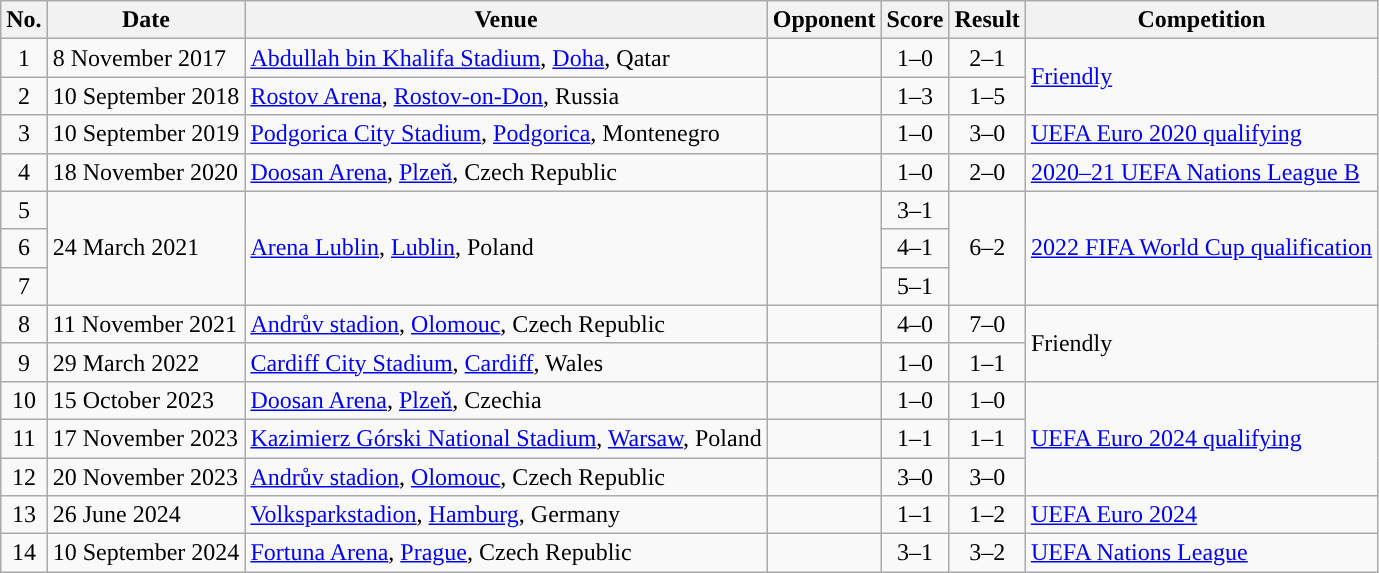<table class="wikitable sortable">
<tr>
<th scope="col">No.</th>
<th scope="col">Date</th>
<th scope="col">Venue</th>
<th scope="col">Opponent</th>
<th scope="col">Score</th>
<th scope="col">Result</th>
<th scope="col">Competition</th>
</tr>
<tr>
<td align="center">1</td>
<td>8 November 2017</td>
<td><a href='#'>Abdullah bin Khalifa Stadium</a>, <a href='#'>Doha</a>, Qatar</td>
<td></td>
<td align="center">1–0</td>
<td align="center">2–1</td>
<td rowspan="2"><a href='#'>Friendly</a></td>
</tr>
<tr>
<td align="center">2</td>
<td>10 September 2018</td>
<td><a href='#'>Rostov Arena</a>, <a href='#'>Rostov-on-Don</a>, Russia</td>
<td></td>
<td align="center">1–3</td>
<td align="center">1–5</td>
</tr>
<tr>
<td align="center">3</td>
<td>10 September 2019</td>
<td><a href='#'>Podgorica City Stadium</a>, <a href='#'>Podgorica</a>, Montenegro</td>
<td></td>
<td align="center">1–0</td>
<td align="center">3–0</td>
<td><a href='#'>UEFA Euro 2020 qualifying</a></td>
</tr>
<tr>
<td align="center">4</td>
<td>18 November 2020</td>
<td><a href='#'>Doosan Arena</a>, <a href='#'>Plzeň</a>, Czech Republic</td>
<td></td>
<td align="center">1–0</td>
<td align="center">2–0</td>
<td><a href='#'>2020–21 UEFA Nations League B</a></td>
</tr>
<tr>
<td align="center">5</td>
<td rowspan="3">24 March 2021</td>
<td rowspan="3"><a href='#'>Arena Lublin</a>, <a href='#'>Lublin</a>, Poland</td>
<td rowspan="3"></td>
<td align="center">3–1</td>
<td rowspan="3" align="center">6–2</td>
<td rowspan="3"><a href='#'>2022 FIFA World Cup qualification</a></td>
</tr>
<tr>
<td align="center">6</td>
<td align="center">4–1</td>
</tr>
<tr>
<td align="center">7</td>
<td align="center">5–1</td>
</tr>
<tr>
<td align="center">8</td>
<td>11 November 2021</td>
<td><a href='#'>Andrův stadion</a>, <a href='#'>Olomouc</a>, Czech Republic</td>
<td></td>
<td align="center">4–0</td>
<td align="center">7–0</td>
<td rowspan="2">Friendly</td>
</tr>
<tr>
<td align="center">9</td>
<td>29 March 2022</td>
<td><a href='#'>Cardiff City Stadium</a>, <a href='#'>Cardiff</a>, Wales</td>
<td></td>
<td align="center">1–0</td>
<td align="center">1–1</td>
</tr>
<tr>
<td align="center">10</td>
<td>15 October 2023</td>
<td><a href='#'>Doosan Arena</a>, <a href='#'>Plzeň</a>, Czechia</td>
<td></td>
<td align="center">1–0</td>
<td align="center">1–0</td>
<td rowspan=3><a href='#'>UEFA Euro 2024 qualifying</a></td>
</tr>
<tr>
<td align="center">11</td>
<td>17 November 2023</td>
<td><a href='#'>Kazimierz Górski National Stadium</a>, <a href='#'>Warsaw</a>, Poland</td>
<td></td>
<td align="center">1–1</td>
<td align="center">1–1</td>
</tr>
<tr>
<td align="center">12</td>
<td>20 November 2023</td>
<td><a href='#'>Andrův stadion</a>, <a href='#'>Olomouc</a>, Czech Republic</td>
<td></td>
<td align="center">3–0</td>
<td align="center">3–0</td>
</tr>
<tr>
<td align="center">13</td>
<td>26 June 2024</td>
<td><a href='#'>Volksparkstadion</a>, <a href='#'>Hamburg</a>, Germany</td>
<td></td>
<td align="center">1–1</td>
<td align="center">1–2</td>
<td><a href='#'>UEFA Euro 2024</a></td>
</tr>
<tr>
<td align="center">14</td>
<td>10 September 2024</td>
<td><a href='#'>Fortuna Arena</a>, <a href='#'>Prague</a>, Czech Republic</td>
<td></td>
<td align="center">3–1</td>
<td align="center">3–2</td>
<td><a href='#'>UEFA Nations League</a></td>
</tr>
</table>
